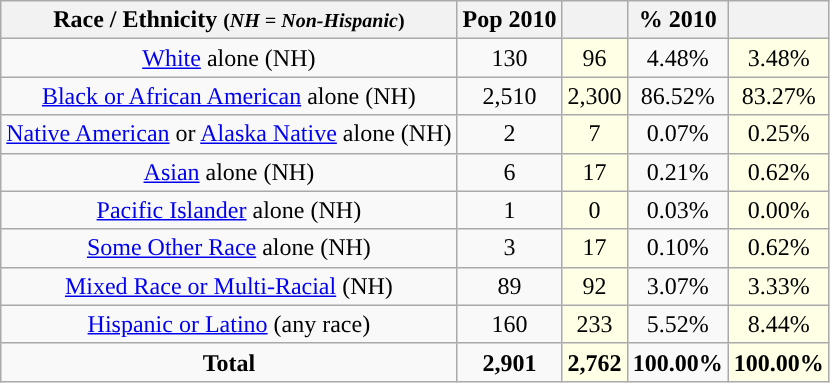<table class="wikitable" style="text-align:center;">
<tr>
<th>Race / Ethnicity <small>(<em>NH = Non-Hispanic</em>)</small></th>
<th>Pop 2010</th>
<th></th>
<th>% 2010</th>
<th></th>
</tr>
<tr>
<td><a href='#'>White</a> alone (NH)</td>
<td>130</td>
<td style='background: #ffffe6;'>96</td>
<td>4.48%</td>
<td style='background: #ffffe6;'>3.48%</td>
</tr>
<tr>
<td><a href='#'>Black or African American</a> alone (NH)</td>
<td>2,510</td>
<td style='background: #ffffe6;'>2,300</td>
<td>86.52%</td>
<td style='background: #ffffe6;'>83.27%</td>
</tr>
<tr>
<td><a href='#'>Native American</a> or <a href='#'>Alaska Native</a> alone (NH)</td>
<td>2</td>
<td style='background: #ffffe6;'>7</td>
<td>0.07%</td>
<td style='background: #ffffe6;'>0.25%</td>
</tr>
<tr>
<td><a href='#'>Asian</a> alone (NH)</td>
<td>6</td>
<td style='background: #ffffe6;'>17</td>
<td>0.21%</td>
<td style='background: #ffffe6;'>0.62%</td>
</tr>
<tr>
<td><a href='#'>Pacific Islander</a> alone (NH)</td>
<td>1</td>
<td style='background: #ffffe6;'>0</td>
<td>0.03%</td>
<td style='background: #ffffe6;'>0.00%</td>
</tr>
<tr>
<td><a href='#'>Some Other Race</a> alone (NH)</td>
<td>3</td>
<td style='background: #ffffe6;'>17</td>
<td>0.10%</td>
<td style='background: #ffffe6;'>0.62%</td>
</tr>
<tr>
<td><a href='#'>Mixed Race or Multi-Racial</a> (NH)</td>
<td>89</td>
<td style='background: #ffffe6;'>92</td>
<td>3.07%</td>
<td style='background: #ffffe6;'>3.33%</td>
</tr>
<tr>
<td><a href='#'>Hispanic or Latino</a> (any race)</td>
<td>160</td>
<td style='background: #ffffe6;'>233</td>
<td>5.52%</td>
<td style='background: #ffffe6;'>8.44%</td>
</tr>
<tr>
<td><strong>Total</strong></td>
<td><strong>2,901</strong></td>
<td style='background: #ffffe6;'><strong>2,762</strong></td>
<td><strong>100.00%</strong></td>
<td style='background: #ffffe6;'><strong>100.00%</strong></td>
</tr>
</table>
